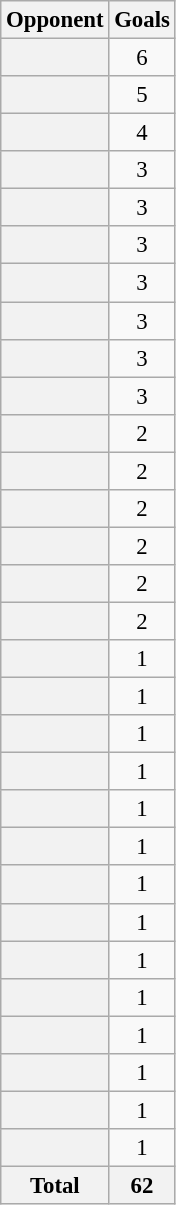<table class="wikitable plainrowheaders sortable" style="text-align:center; font-size:95%">
<tr>
<th scope="col">Opponent</th>
<th scope="col">Goals</th>
</tr>
<tr>
<th scope="row"></th>
<td>6</td>
</tr>
<tr>
<th scope="row"></th>
<td>5</td>
</tr>
<tr>
<th scope="row"></th>
<td>4</td>
</tr>
<tr>
<th scope="row"></th>
<td>3</td>
</tr>
<tr>
<th scope="row"></th>
<td>3</td>
</tr>
<tr>
<th scope="row"></th>
<td>3</td>
</tr>
<tr>
<th scope="row"></th>
<td>3</td>
</tr>
<tr>
<th scope="row"></th>
<td>3</td>
</tr>
<tr>
<th scope="row"></th>
<td>3</td>
</tr>
<tr>
<th scope="row"></th>
<td>3</td>
</tr>
<tr>
<th scope="row"></th>
<td>2</td>
</tr>
<tr>
<th scope="row"></th>
<td>2</td>
</tr>
<tr>
<th scope="row"></th>
<td>2</td>
</tr>
<tr>
<th scope="row"></th>
<td>2</td>
</tr>
<tr>
<th scope="row"></th>
<td>2</td>
</tr>
<tr>
<th scope="row"></th>
<td>2</td>
</tr>
<tr>
<th scope="row"></th>
<td>1</td>
</tr>
<tr>
<th scope="row"></th>
<td>1</td>
</tr>
<tr>
<th scope="row"></th>
<td>1</td>
</tr>
<tr>
<th scope="row"></th>
<td>1</td>
</tr>
<tr>
<th scope="row"></th>
<td>1</td>
</tr>
<tr>
<th scope="row"></th>
<td>1</td>
</tr>
<tr>
<th scope="row"></th>
<td>1</td>
</tr>
<tr>
<th scope="row"></th>
<td>1</td>
</tr>
<tr>
<th scope="row"></th>
<td>1</td>
</tr>
<tr>
<th scope="row"></th>
<td>1</td>
</tr>
<tr>
<th scope="row"></th>
<td>1</td>
</tr>
<tr>
<th scope="row"></th>
<td>1</td>
</tr>
<tr>
<th scope="row"></th>
<td>1</td>
</tr>
<tr>
<th scope="row"></th>
<td>1</td>
</tr>
<tr>
<th>Total</th>
<th>62</th>
</tr>
</table>
